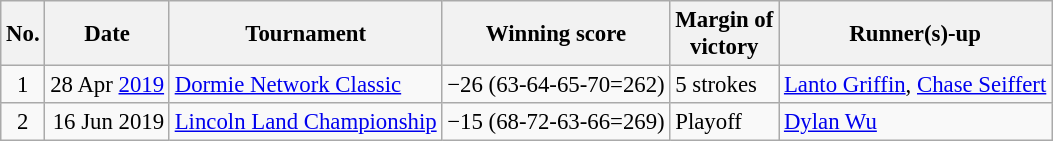<table class="wikitable" style="font-size:95%;">
<tr>
<th>No.</th>
<th>Date</th>
<th>Tournament</th>
<th>Winning score</th>
<th>Margin of<br>victory</th>
<th>Runner(s)-up</th>
</tr>
<tr>
<td align=center>1</td>
<td align=right>28 Apr <a href='#'>2019</a></td>
<td><a href='#'>Dormie Network Classic</a></td>
<td>−26 (63-64-65-70=262)</td>
<td>5 strokes</td>
<td> <a href='#'>Lanto Griffin</a>,  <a href='#'>Chase Seiffert</a></td>
</tr>
<tr>
<td align=center>2</td>
<td align=right>16 Jun 2019</td>
<td><a href='#'>Lincoln Land Championship</a></td>
<td>−15 (68-72-63-66=269)</td>
<td>Playoff</td>
<td> <a href='#'>Dylan Wu</a></td>
</tr>
</table>
